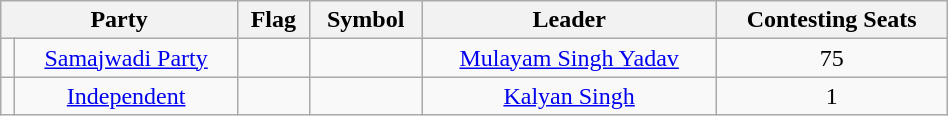<table class="wikitable" width="50%" style="text-align:center">
<tr>
<th colspan="2">Party</th>
<th>Flag</th>
<th>Symbol</th>
<th>Leader</th>
<th>Contesting Seats</th>
</tr>
<tr>
<td></td>
<td><a href='#'>Samajwadi Party</a></td>
<td></td>
<td></td>
<td><a href='#'>Mulayam Singh Yadav</a></td>
<td>75</td>
</tr>
<tr>
<td></td>
<td><a href='#'>Independent</a></td>
<td></td>
<td></td>
<td><a href='#'>Kalyan Singh</a></td>
<td>1</td>
</tr>
</table>
